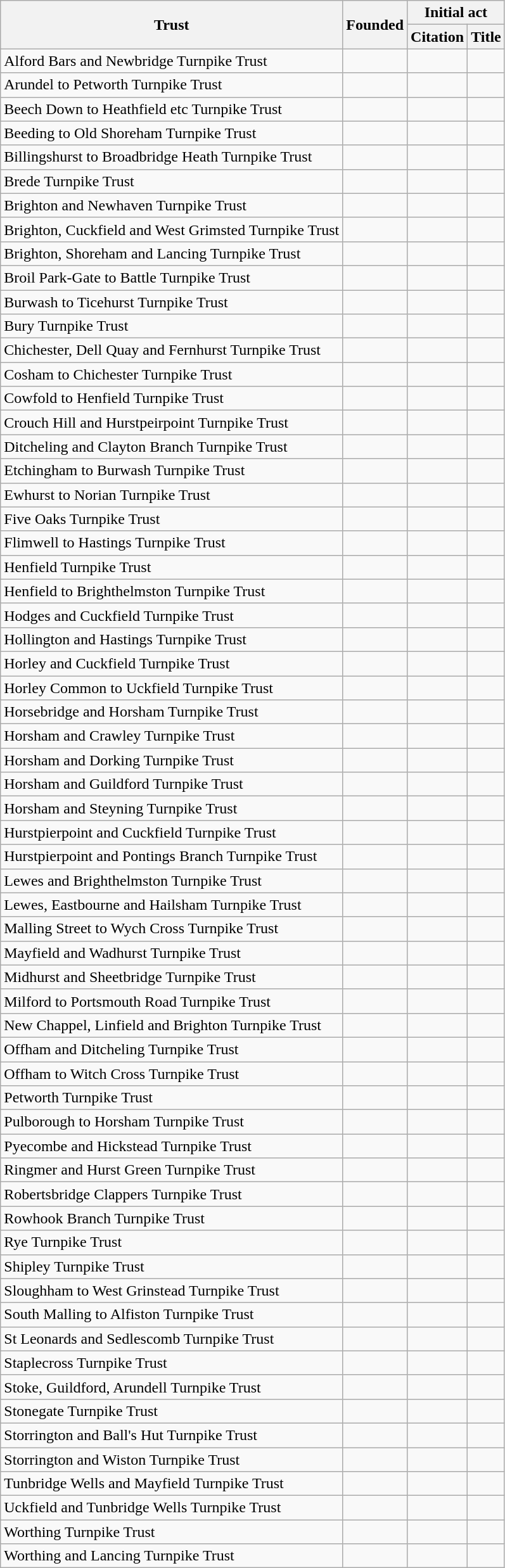<table class="wikitable sortable">
<tr>
<th rowspan=2>Trust</th>
<th rowspan=2>Founded</th>
<th colspan=2>Initial act</th>
</tr>
<tr>
<th>Citation</th>
<th>Title</th>
</tr>
<tr>
<td>Alford Bars and Newbridge Turnpike Trust</td>
<td></td>
<td></td>
<td></td>
</tr>
<tr>
<td>Arundel to Petworth Turnpike Trust</td>
<td></td>
<td></td>
<td></td>
</tr>
<tr>
<td>Beech Down to Heathfield etc Turnpike Trust</td>
<td></td>
<td></td>
<td></td>
</tr>
<tr>
<td>Beeding to Old Shoreham Turnpike Trust</td>
<td></td>
<td></td>
<td></td>
</tr>
<tr>
<td>Billingshurst to Broadbridge Heath Turnpike Trust</td>
<td></td>
<td></td>
<td></td>
</tr>
<tr>
<td>Brede Turnpike Trust</td>
<td></td>
<td></td>
<td></td>
</tr>
<tr>
<td>Brighton and Newhaven Turnpike Trust</td>
<td></td>
<td></td>
<td></td>
</tr>
<tr>
<td>Brighton, Cuckfield and West Grimsted Turnpike Trust</td>
<td></td>
<td></td>
<td></td>
</tr>
<tr>
<td>Brighton, Shoreham and Lancing Turnpike Trust</td>
<td></td>
<td></td>
<td></td>
</tr>
<tr>
<td>Broil Park-Gate to Battle Turnpike Trust</td>
<td></td>
<td></td>
<td></td>
</tr>
<tr>
<td>Burwash to Ticehurst Turnpike Trust</td>
<td></td>
<td></td>
<td></td>
</tr>
<tr>
<td>Bury Turnpike Trust</td>
<td></td>
<td></td>
<td></td>
</tr>
<tr>
<td>Chichester, Dell Quay and Fernhurst Turnpike Trust</td>
<td></td>
<td></td>
<td></td>
</tr>
<tr>
<td>Cosham to Chichester Turnpike Trust</td>
<td></td>
<td></td>
<td></td>
</tr>
<tr>
<td>Cowfold to Henfield Turnpike Trust</td>
<td></td>
<td></td>
<td></td>
</tr>
<tr>
<td>Crouch Hill and Hurstpeirpoint Turnpike Trust</td>
<td></td>
<td></td>
<td></td>
</tr>
<tr>
<td>Ditcheling and Clayton Branch Turnpike Trust</td>
<td></td>
<td></td>
<td></td>
</tr>
<tr>
<td>Etchingham to Burwash Turnpike Trust</td>
<td></td>
<td></td>
<td></td>
</tr>
<tr>
<td>Ewhurst to Norian Turnpike Trust</td>
<td></td>
<td></td>
<td></td>
</tr>
<tr>
<td>Five Oaks Turnpike Trust</td>
<td></td>
<td></td>
<td></td>
</tr>
<tr>
<td>Flimwell to Hastings Turnpike Trust</td>
<td></td>
<td></td>
<td></td>
</tr>
<tr>
<td>Henfield Turnpike Trust</td>
<td></td>
<td></td>
<td></td>
</tr>
<tr>
<td>Henfield to Brighthelmston Turnpike Trust</td>
<td></td>
<td></td>
<td></td>
</tr>
<tr>
<td>Hodges and Cuckfield Turnpike Trust</td>
<td></td>
<td></td>
<td></td>
</tr>
<tr>
<td>Hollington and Hastings Turnpike Trust</td>
<td></td>
<td></td>
<td></td>
</tr>
<tr>
<td>Horley and Cuckfield Turnpike Trust</td>
<td></td>
<td></td>
<td></td>
</tr>
<tr>
<td>Horley Common to Uckfield Turnpike Trust</td>
<td></td>
<td></td>
<td></td>
</tr>
<tr>
<td>Horsebridge and Horsham Turnpike Trust</td>
<td></td>
<td></td>
<td></td>
</tr>
<tr>
<td>Horsham and Crawley Turnpike Trust</td>
<td></td>
<td></td>
<td></td>
</tr>
<tr>
<td>Horsham and Dorking Turnpike Trust</td>
<td></td>
<td></td>
<td></td>
</tr>
<tr>
<td>Horsham and Guildford Turnpike Trust</td>
<td></td>
<td></td>
<td></td>
</tr>
<tr>
<td>Horsham and Steyning Turnpike Trust</td>
<td></td>
<td></td>
<td></td>
</tr>
<tr>
<td>Hurstpierpoint and Cuckfield Turnpike Trust</td>
<td></td>
<td></td>
<td></td>
</tr>
<tr>
<td>Hurstpierpoint and Pontings Branch Turnpike Trust</td>
<td></td>
<td></td>
<td></td>
</tr>
<tr>
<td>Lewes and Brighthelmston Turnpike Trust</td>
<td></td>
<td></td>
<td></td>
</tr>
<tr>
<td>Lewes, Eastbourne and Hailsham Turnpike Trust</td>
<td></td>
<td></td>
<td></td>
</tr>
<tr>
<td>Malling Street to Wych Cross Turnpike Trust</td>
<td></td>
<td></td>
<td></td>
</tr>
<tr>
<td>Mayfield and Wadhurst Turnpike Trust</td>
<td></td>
<td></td>
<td></td>
</tr>
<tr>
<td>Midhurst and Sheetbridge Turnpike Trust</td>
<td></td>
<td></td>
<td></td>
</tr>
<tr>
<td>Milford to Portsmouth Road Turnpike Trust</td>
<td></td>
<td></td>
<td></td>
</tr>
<tr>
<td>New Chappel, Linfield and Brighton Turnpike Trust</td>
<td></td>
<td></td>
<td></td>
</tr>
<tr>
<td>Offham and Ditcheling Turnpike Trust</td>
<td></td>
<td></td>
<td></td>
</tr>
<tr>
<td>Offham to Witch Cross Turnpike Trust</td>
<td></td>
<td></td>
<td></td>
</tr>
<tr>
<td>Petworth Turnpike Trust</td>
<td></td>
<td></td>
<td></td>
</tr>
<tr>
<td>Pulborough to Horsham Turnpike Trust</td>
<td></td>
<td></td>
<td></td>
</tr>
<tr>
<td>Pyecombe and Hickstead Turnpike Trust</td>
<td></td>
<td></td>
<td></td>
</tr>
<tr>
<td>Ringmer and Hurst Green Turnpike Trust</td>
<td></td>
<td></td>
<td></td>
</tr>
<tr>
<td>Robertsbridge Clappers Turnpike Trust</td>
<td></td>
<td></td>
<td></td>
</tr>
<tr>
<td>Rowhook Branch Turnpike Trust</td>
<td></td>
<td></td>
<td></td>
</tr>
<tr>
<td>Rye Turnpike Trust</td>
<td></td>
<td></td>
<td></td>
</tr>
<tr>
<td>Shipley Turnpike Trust</td>
<td></td>
<td></td>
<td></td>
</tr>
<tr>
<td>Sloughham to West Grinstead Turnpike Trust</td>
<td></td>
<td></td>
<td></td>
</tr>
<tr>
<td>South Malling to Alfiston Turnpike Trust</td>
<td></td>
<td></td>
<td></td>
</tr>
<tr>
<td>St Leonards and Sedlescomb Turnpike Trust</td>
<td></td>
<td></td>
<td></td>
</tr>
<tr>
<td>Staplecross Turnpike Trust</td>
<td></td>
<td></td>
<td></td>
</tr>
<tr>
<td>Stoke, Guildford, Arundell Turnpike Trust</td>
<td></td>
<td></td>
<td></td>
</tr>
<tr>
<td>Stonegate Turnpike Trust</td>
<td></td>
<td></td>
<td></td>
</tr>
<tr>
<td>Storrington and Ball's Hut Turnpike Trust</td>
<td></td>
<td></td>
<td></td>
</tr>
<tr>
<td>Storrington and Wiston Turnpike Trust</td>
<td></td>
<td></td>
<td></td>
</tr>
<tr>
<td>Tunbridge Wells and Mayfield Turnpike Trust</td>
<td></td>
<td></td>
<td></td>
</tr>
<tr>
<td>Uckfield and Tunbridge Wells Turnpike Trust</td>
<td></td>
<td></td>
<td></td>
</tr>
<tr>
<td>Worthing Turnpike Trust</td>
<td></td>
<td></td>
<td></td>
</tr>
<tr>
<td>Worthing and Lancing Turnpike Trust</td>
<td></td>
<td></td>
<td></td>
</tr>
</table>
